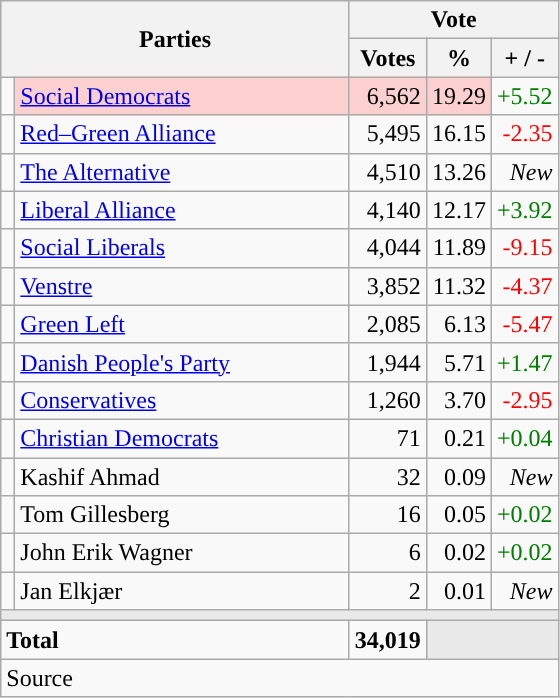<table class="wikitable" style="text-align:right;">
<tr>
<th style="text-align:centre;" rowspan="2" colspan="2" width="225">Parties</th>
<th colspan="3">Vote</th>
</tr>
<tr>
<th width="15">Votes</th>
<th width="15">%</th>
<th width="15">+ / -</th>
</tr>
<tr>
<td width="2" style="color:inherit;background:"></td>
<td bgcolor=#fbd0ce  align="left"><a href='#'>Social Democrats</a></td>
<td bgcolor=#fbd0ce>6,562</td>
<td bgcolor=#fbd0ce>19.29</td>
<td style=color:green;>+5.52</td>
</tr>
<tr>
<td width="2" style="color:inherit;background:"></td>
<td align="left"><a href='#'>Red–Green Alliance</a></td>
<td>5,495</td>
<td>16.15</td>
<td style=color:red;>-2.35</td>
</tr>
<tr>
<td width="2" style="color:inherit;background:"></td>
<td align="left"><a href='#'>The Alternative</a></td>
<td>4,510</td>
<td>13.26</td>
<td><em>New</em></td>
</tr>
<tr>
<td width="2" style="color:inherit;background:"></td>
<td align="left"><a href='#'>Liberal Alliance</a></td>
<td>4,140</td>
<td>12.17</td>
<td style=color:green;>+3.92</td>
</tr>
<tr>
<td width="2" style="color:inherit;background:"></td>
<td align="left"><a href='#'>Social Liberals</a></td>
<td>4,044</td>
<td>11.89</td>
<td style=color:red;>-9.15</td>
</tr>
<tr>
<td width="2" style="color:inherit;background:"></td>
<td align="left"><a href='#'>Venstre</a></td>
<td>3,852</td>
<td>11.32</td>
<td style=color:red;>-4.37</td>
</tr>
<tr>
<td width="2" style="color:inherit;background:"></td>
<td align="left"><a href='#'>Green Left</a></td>
<td>2,085</td>
<td>6.13</td>
<td style=color:red;>-5.47</td>
</tr>
<tr>
<td width="2" style="color:inherit;background:"></td>
<td align="left"><a href='#'>Danish People's Party</a></td>
<td>1,944</td>
<td>5.71</td>
<td style=color:green;>+1.47</td>
</tr>
<tr>
<td width="2" style="color:inherit;background:"></td>
<td align="left"><a href='#'>Conservatives</a></td>
<td>1,260</td>
<td>3.70</td>
<td style=color:red;>-2.95</td>
</tr>
<tr>
<td width="2" style="color:inherit;background:"></td>
<td align="left"><a href='#'>Christian Democrats</a></td>
<td>71</td>
<td>0.21</td>
<td style=color:green;>+0.04</td>
</tr>
<tr>
<td width="2" style="color:inherit;background:"></td>
<td align="left">Kashif Ahmad</td>
<td>32</td>
<td>0.09</td>
<td><em>New</em></td>
</tr>
<tr>
<td width="2" style="color:inherit;background:"></td>
<td align="left">Tom Gillesberg</td>
<td>16</td>
<td>0.05</td>
<td style=color:green;>+0.02</td>
</tr>
<tr>
<td width="2" style="color:inherit;background:"></td>
<td align="left">John Erik Wagner</td>
<td>6</td>
<td>0.02</td>
<td style=color:green;>+0.02</td>
</tr>
<tr>
<td width="2" style="color:inherit;background:"></td>
<td align="left">Jan Elkjær</td>
<td>2</td>
<td>0.01</td>
<td><em>New</em></td>
</tr>
<tr>
<td colspan="7" bgcolor="#E9E9E9"></td>
</tr>
<tr>
<td align="left" colspan="2"><strong>Total</strong></td>
<td><strong>34,019</strong></td>
<td bgcolor="#E9E9E9" colspan="2"></td>
</tr>
<tr>
<td align="left" colspan="6">Source</td>
</tr>
</table>
